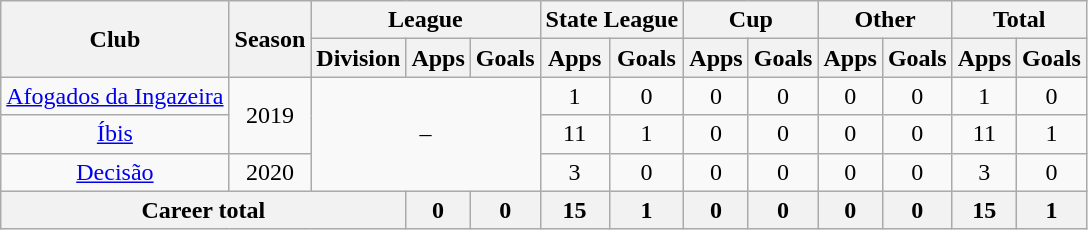<table class="wikitable" style="text-align: center">
<tr>
<th rowspan="2">Club</th>
<th rowspan="2">Season</th>
<th colspan="3">League</th>
<th colspan="2">State League</th>
<th colspan="2">Cup</th>
<th colspan="2">Other</th>
<th colspan="2">Total</th>
</tr>
<tr>
<th>Division</th>
<th>Apps</th>
<th>Goals</th>
<th>Apps</th>
<th>Goals</th>
<th>Apps</th>
<th>Goals</th>
<th>Apps</th>
<th>Goals</th>
<th>Apps</th>
<th>Goals</th>
</tr>
<tr>
<td><a href='#'>Afogados da Ingazeira</a></td>
<td rowspan="2">2019</td>
<td colspan="3" rowspan="3">–</td>
<td>1</td>
<td>0</td>
<td>0</td>
<td>0</td>
<td>0</td>
<td>0</td>
<td>1</td>
<td>0</td>
</tr>
<tr>
<td><a href='#'>Íbis</a></td>
<td>11</td>
<td>1</td>
<td>0</td>
<td>0</td>
<td>0</td>
<td>0</td>
<td>11</td>
<td>1</td>
</tr>
<tr>
<td><a href='#'>Decisão</a></td>
<td>2020</td>
<td>3</td>
<td>0</td>
<td>0</td>
<td>0</td>
<td>0</td>
<td>0</td>
<td>3</td>
<td>0</td>
</tr>
<tr>
<th colspan="3"><strong>Career total</strong></th>
<th>0</th>
<th>0</th>
<th>15</th>
<th>1</th>
<th>0</th>
<th>0</th>
<th>0</th>
<th>0</th>
<th>15</th>
<th>1</th>
</tr>
</table>
